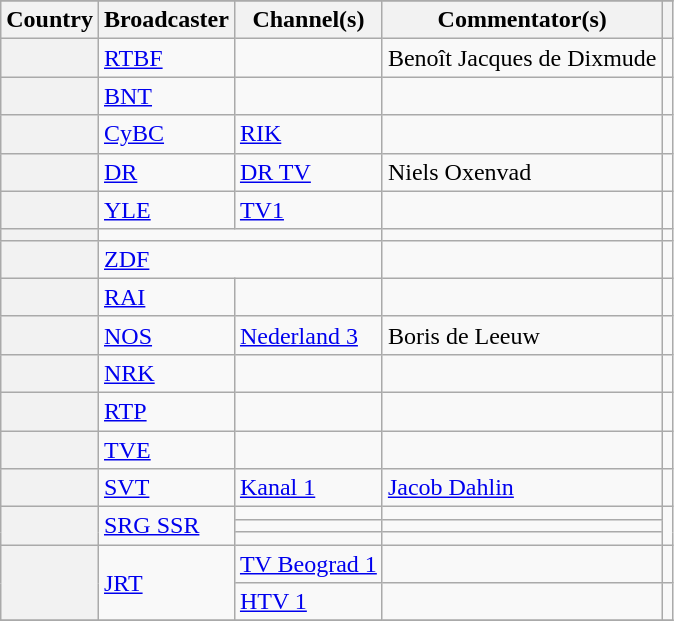<table class="wikitable plainrowheaders">
<tr>
</tr>
<tr>
<th scope="col">Country</th>
<th scope="col">Broadcaster</th>
<th scope="col">Channel(s)</th>
<th scope="col">Commentator(s)</th>
<th scope="col"></th>
</tr>
<tr>
<th scope="row"></th>
<td><a href='#'>RTBF</a></td>
<td></td>
<td>Benoît Jacques de Dixmude</td>
<td style="text-align:center"></td>
</tr>
<tr>
<th scope="row"></th>
<td><a href='#'>BNT</a></td>
<td></td>
<td></td>
<td style="text-align:center"></td>
</tr>
<tr>
<th scope="row"></th>
<td><a href='#'>CyBC</a></td>
<td><a href='#'>RIK</a></td>
<td></td>
<td style="text-align:center"></td>
</tr>
<tr>
<th scope="row"></th>
<td><a href='#'>DR</a></td>
<td><a href='#'>DR TV</a></td>
<td>Niels Oxenvad</td>
<td style="text-align:center"></td>
</tr>
<tr>
<th scope="row"></th>
<td><a href='#'>YLE</a></td>
<td><a href='#'>TV1</a></td>
<td></td>
<td style="text-align:center"></td>
</tr>
<tr>
<th scope="row"></th>
<td colspan="2"></td>
<td></td>
<td style="text-align:center"></td>
</tr>
<tr>
<th scope="row"></th>
<td colspan="2"><a href='#'>ZDF</a></td>
<td></td>
<td style="text-align:center"></td>
</tr>
<tr>
<th scope="row"></th>
<td><a href='#'>RAI</a></td>
<td></td>
<td></td>
<td style="text-align:center"></td>
</tr>
<tr>
<th scope="row"></th>
<td><a href='#'>NOS</a></td>
<td><a href='#'>Nederland 3</a></td>
<td>Boris de Leeuw</td>
<td style="text-align:center"></td>
</tr>
<tr>
<th scope="row"></th>
<td><a href='#'>NRK</a></td>
<td></td>
<td></td>
<td style="text-align:center"></td>
</tr>
<tr>
<th scope="row"></th>
<td><a href='#'>RTP</a></td>
<td></td>
<td></td>
<td style="text-align:center"></td>
</tr>
<tr>
<th scope="row"></th>
<td><a href='#'>TVE</a></td>
<td></td>
<td></td>
<td style="text-align:center"></td>
</tr>
<tr>
<th scope="row"></th>
<td><a href='#'>SVT</a></td>
<td><a href='#'>Kanal 1</a></td>
<td><a href='#'>Jacob Dahlin</a></td>
<td style="text-align:center"></td>
</tr>
<tr>
<th scope="rowgroup" rowspan="3"></th>
<td rowspan="3"><a href='#'>SRG SSR</a></td>
<td></td>
<td></td>
<td style="text-align:center"  rowspan="3"></td>
</tr>
<tr>
<td></td>
<td></td>
</tr>
<tr>
<td></td>
<td></td>
</tr>
<tr>
<th scope="rowgroup" rowspan="2"></th>
<td rowspan="2"><a href='#'>JRT</a></td>
<td><a href='#'>TV Beograd 1</a></td>
<td></td>
<td style="text-align:center"></td>
</tr>
<tr>
<td><a href='#'>HTV 1</a></td>
<td></td>
<td style="text-align:center"></td>
</tr>
<tr>
</tr>
</table>
